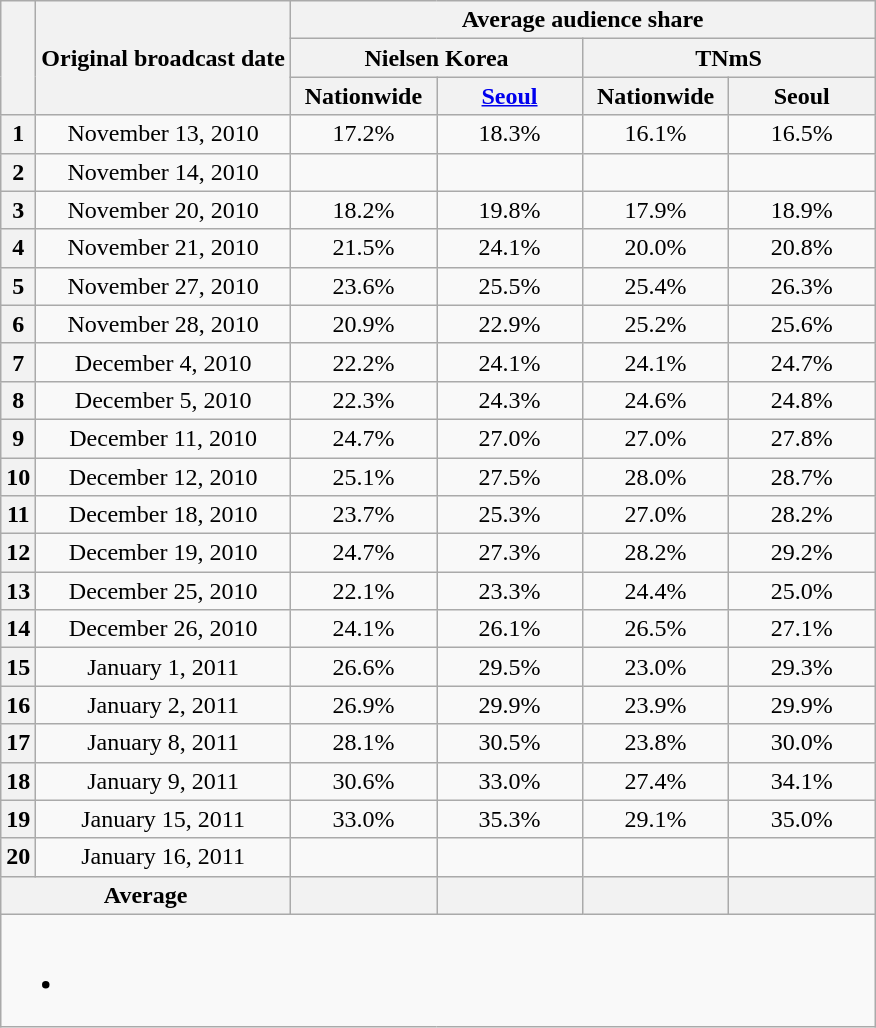<table class="wikitable" style="text-align:center">
<tr>
<th rowspan="3"></th>
<th rowspan="3">Original broadcast date</th>
<th colspan="4">Average audience share</th>
</tr>
<tr>
<th colspan="2">Nielsen Korea</th>
<th colspan="2">TNmS</th>
</tr>
<tr>
<th width="90">Nationwide</th>
<th width="90"><a href='#'>Seoul</a></th>
<th width="90">Nationwide</th>
<th width="90">Seoul</th>
</tr>
<tr>
<th>1</th>
<td>November 13, 2010</td>
<td>17.2%</td>
<td>18.3%</td>
<td>16.1%</td>
<td>16.5%</td>
</tr>
<tr>
<th>2</th>
<td>November 14, 2010</td>
<td><strong></strong></td>
<td><strong></strong></td>
<td><strong></strong></td>
<td><strong></strong></td>
</tr>
<tr>
<th>3</th>
<td>November 20, 2010</td>
<td>18.2%</td>
<td>19.8%</td>
<td>17.9%</td>
<td>18.9%</td>
</tr>
<tr>
<th>4</th>
<td>November 21, 2010</td>
<td>21.5%</td>
<td>24.1%</td>
<td>20.0%</td>
<td>20.8%</td>
</tr>
<tr>
<th>5</th>
<td>November 27, 2010</td>
<td>23.6%</td>
<td>25.5%</td>
<td>25.4%</td>
<td>26.3%</td>
</tr>
<tr>
<th>6</th>
<td>November 28, 2010</td>
<td>20.9%</td>
<td>22.9%</td>
<td>25.2%</td>
<td>25.6%</td>
</tr>
<tr>
<th>7</th>
<td>December 4, 2010</td>
<td>22.2%</td>
<td>24.1%</td>
<td>24.1%</td>
<td>24.7%</td>
</tr>
<tr>
<th>8</th>
<td>December 5, 2010</td>
<td>22.3%</td>
<td>24.3%</td>
<td>24.6%</td>
<td>24.8%</td>
</tr>
<tr>
<th>9</th>
<td>December 11, 2010</td>
<td>24.7%</td>
<td>27.0%</td>
<td>27.0%</td>
<td>27.8%</td>
</tr>
<tr>
<th>10</th>
<td>December 12, 2010</td>
<td>25.1%</td>
<td>27.5%</td>
<td>28.0%</td>
<td>28.7%</td>
</tr>
<tr>
<th>11</th>
<td>December 18, 2010</td>
<td>23.7%</td>
<td>25.3%</td>
<td>27.0%</td>
<td>28.2%</td>
</tr>
<tr>
<th>12</th>
<td>December 19, 2010</td>
<td>24.7%</td>
<td>27.3%</td>
<td>28.2%</td>
<td>29.2%</td>
</tr>
<tr>
<th>13</th>
<td>December 25, 2010</td>
<td>22.1%</td>
<td>23.3%</td>
<td>24.4%</td>
<td>25.0%</td>
</tr>
<tr>
<th>14</th>
<td>December 26, 2010</td>
<td>24.1%</td>
<td>26.1%</td>
<td>26.5%</td>
<td>27.1%</td>
</tr>
<tr>
<th>15</th>
<td>January 1, 2011</td>
<td>26.6%</td>
<td>29.5%</td>
<td>23.0%</td>
<td>29.3%</td>
</tr>
<tr>
<th>16</th>
<td>January 2, 2011</td>
<td>26.9%</td>
<td>29.9%</td>
<td>23.9%</td>
<td>29.9%</td>
</tr>
<tr>
<th>17</th>
<td>January 8, 2011</td>
<td>28.1%</td>
<td>30.5%</td>
<td>23.8%</td>
<td>30.0%</td>
</tr>
<tr>
<th>18</th>
<td>January 9, 2011</td>
<td>30.6%</td>
<td>33.0%</td>
<td>27.4%</td>
<td>34.1%</td>
</tr>
<tr>
<th>19</th>
<td>January 15, 2011</td>
<td>33.0%</td>
<td>35.3%</td>
<td>29.1%</td>
<td>35.0%</td>
</tr>
<tr>
<th>20</th>
<td>January 16, 2011</td>
<td><strong></strong></td>
<td><strong></strong></td>
<td><strong></strong></td>
<td><strong></strong></td>
</tr>
<tr>
<th colspan="2">Average</th>
<th></th>
<th></th>
<th></th>
<th></th>
</tr>
<tr>
<td colspan="6"><br><ul><li></li></ul></td>
</tr>
</table>
